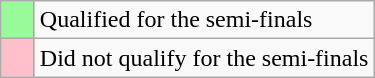<table class="wikitable">
<tr>
<td width=15px bgcolor="#98fb98"></td>
<td>Qualified for the semi-finals</td>
</tr>
<tr>
<td width=15px bgcolor=pink></td>
<td>Did not qualify for the semi-finals</td>
</tr>
</table>
